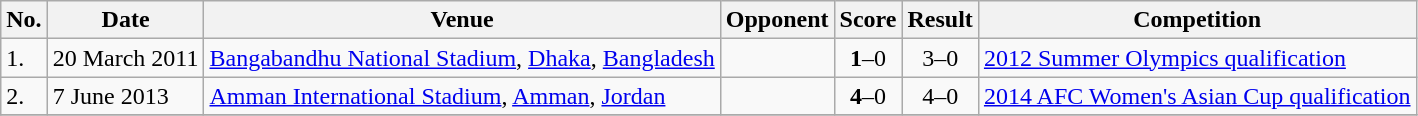<table class="wikitable">
<tr>
<th>No.</th>
<th>Date</th>
<th>Venue</th>
<th>Opponent</th>
<th>Score</th>
<th>Result</th>
<th>Competition</th>
</tr>
<tr>
<td>1.</td>
<td>20 March 2011</td>
<td><a href='#'>Bangabandhu National Stadium</a>, <a href='#'>Dhaka</a>, <a href='#'>Bangladesh</a></td>
<td></td>
<td align=center><strong>1</strong>–0</td>
<td align=center>3–0</td>
<td><a href='#'>2012 Summer Olympics qualification</a></td>
</tr>
<tr>
<td>2.</td>
<td>7 June 2013</td>
<td><a href='#'>Amman International Stadium</a>, <a href='#'>Amman</a>, <a href='#'>Jordan</a></td>
<td></td>
<td align=center><strong>4</strong>–0</td>
<td align=center>4–0</td>
<td><a href='#'>2014 AFC Women's Asian Cup qualification</a></td>
</tr>
<tr>
</tr>
</table>
